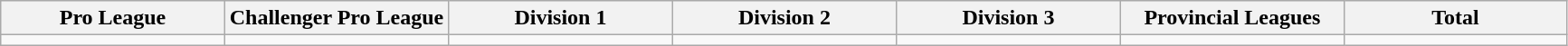<table class="wikitable">
<tr>
<th width="14.3%">Pro League</th>
<th width="14.3%">Challenger Pro League</th>
<th width="14.3%">Division 1</th>
<th width="14.3%">Division 2</th>
<th width="14.3%">Division 3</th>
<th width="14.3%">Provincial Leagues</th>
<th width="14.3%">Total</th>
</tr>
<tr>
<td></td>
<td></td>
<td></td>
<td></td>
<td></td>
<td></td>
<td></td>
</tr>
</table>
